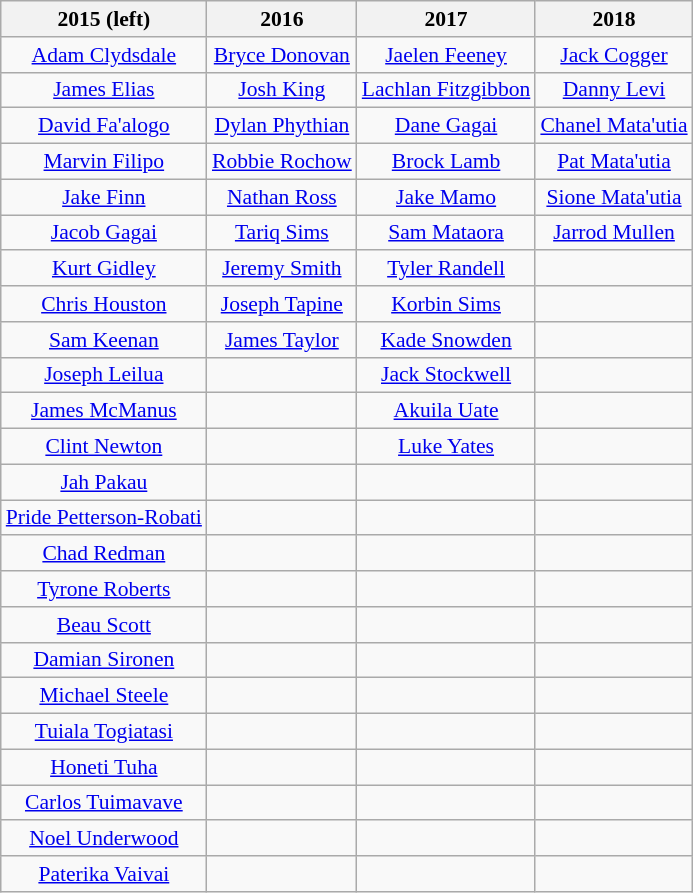<table class="wikitable" style="text-align: center; font-size:90%">
<tr>
<th>2015 (left)</th>
<th>2016</th>
<th>2017</th>
<th>2018</th>
</tr>
<tr>
<td><a href='#'>Adam Clydsdale</a></td>
<td><a href='#'>Bryce Donovan</a></td>
<td><a href='#'>Jaelen Feeney</a></td>
<td><a href='#'>Jack Cogger</a></td>
</tr>
<tr>
<td><a href='#'>James Elias</a></td>
<td><a href='#'>Josh King</a></td>
<td><a href='#'>Lachlan Fitzgibbon</a></td>
<td><a href='#'>Danny Levi</a></td>
</tr>
<tr>
<td><a href='#'>David Fa'alogo</a></td>
<td><a href='#'>Dylan Phythian</a></td>
<td><a href='#'>Dane Gagai</a></td>
<td><a href='#'>Chanel Mata'utia</a></td>
</tr>
<tr>
<td><a href='#'>Marvin Filipo</a></td>
<td><a href='#'>Robbie Rochow</a></td>
<td><a href='#'>Brock Lamb</a></td>
<td><a href='#'>Pat Mata'utia</a></td>
</tr>
<tr>
<td><a href='#'>Jake Finn</a></td>
<td><a href='#'>Nathan Ross</a></td>
<td><a href='#'>Jake Mamo</a></td>
<td><a href='#'>Sione Mata'utia</a></td>
</tr>
<tr>
<td><a href='#'>Jacob Gagai</a></td>
<td><a href='#'>Tariq Sims</a></td>
<td><a href='#'>Sam Mataora</a></td>
<td><a href='#'>Jarrod Mullen</a></td>
</tr>
<tr>
<td><a href='#'>Kurt Gidley</a></td>
<td><a href='#'>Jeremy Smith</a></td>
<td><a href='#'>Tyler Randell</a></td>
<td></td>
</tr>
<tr>
<td><a href='#'>Chris Houston</a></td>
<td><a href='#'>Joseph Tapine</a></td>
<td><a href='#'>Korbin Sims</a></td>
<td></td>
</tr>
<tr>
<td><a href='#'>Sam Keenan</a></td>
<td><a href='#'>James Taylor</a></td>
<td><a href='#'>Kade Snowden</a></td>
<td></td>
</tr>
<tr>
<td><a href='#'>Joseph Leilua</a></td>
<td></td>
<td><a href='#'>Jack Stockwell</a></td>
<td></td>
</tr>
<tr>
<td><a href='#'>James McManus</a></td>
<td></td>
<td><a href='#'>Akuila Uate</a></td>
<td></td>
</tr>
<tr>
<td><a href='#'>Clint Newton</a></td>
<td></td>
<td><a href='#'>Luke Yates</a></td>
<td></td>
</tr>
<tr>
<td><a href='#'>Jah Pakau</a></td>
<td></td>
<td></td>
<td></td>
</tr>
<tr>
<td><a href='#'>Pride Petterson-Robati</a></td>
<td></td>
<td></td>
<td></td>
</tr>
<tr>
<td><a href='#'>Chad Redman</a></td>
<td></td>
<td></td>
<td></td>
</tr>
<tr>
<td><a href='#'>Tyrone Roberts</a></td>
<td></td>
<td></td>
<td></td>
</tr>
<tr>
<td><a href='#'>Beau Scott</a></td>
<td></td>
<td></td>
<td></td>
</tr>
<tr>
<td><a href='#'>Damian Sironen</a></td>
<td></td>
<td></td>
<td></td>
</tr>
<tr>
<td><a href='#'>Michael Steele</a></td>
<td></td>
<td></td>
<td></td>
</tr>
<tr>
<td><a href='#'>Tuiala Togiatasi</a></td>
<td></td>
<td></td>
<td></td>
</tr>
<tr>
<td><a href='#'>Honeti Tuha</a></td>
<td></td>
<td></td>
<td></td>
</tr>
<tr>
<td><a href='#'>Carlos Tuimavave</a></td>
<td></td>
<td></td>
<td></td>
</tr>
<tr>
<td><a href='#'>Noel Underwood</a></td>
<td></td>
<td></td>
<td></td>
</tr>
<tr>
<td><a href='#'>Paterika Vaivai</a></td>
<td></td>
<td></td>
<td></td>
</tr>
</table>
